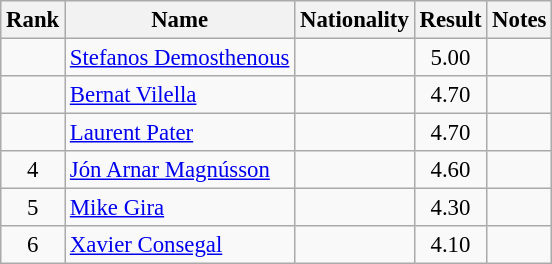<table class="wikitable sortable" style="text-align:center; font-size:95%">
<tr>
<th>Rank</th>
<th>Name</th>
<th>Nationality</th>
<th>Result</th>
<th>Notes</th>
</tr>
<tr>
<td></td>
<td align=left><a href='#'>Stefanos Demosthenous</a></td>
<td align=left></td>
<td>5.00</td>
<td></td>
</tr>
<tr>
<td></td>
<td align=left><a href='#'>Bernat Vilella</a></td>
<td align=left></td>
<td>4.70</td>
<td></td>
</tr>
<tr>
<td></td>
<td align=left><a href='#'>Laurent Pater</a></td>
<td align=left></td>
<td>4.70</td>
<td></td>
</tr>
<tr>
<td>4</td>
<td align=left><a href='#'>Jón Arnar Magnússon</a></td>
<td align=left></td>
<td>4.60</td>
<td></td>
</tr>
<tr>
<td>5</td>
<td align=left><a href='#'>Mike Gira</a></td>
<td align=left></td>
<td>4.30</td>
<td></td>
</tr>
<tr>
<td>6</td>
<td align=left><a href='#'>Xavier Consegal</a></td>
<td align=left></td>
<td>4.10</td>
<td></td>
</tr>
</table>
